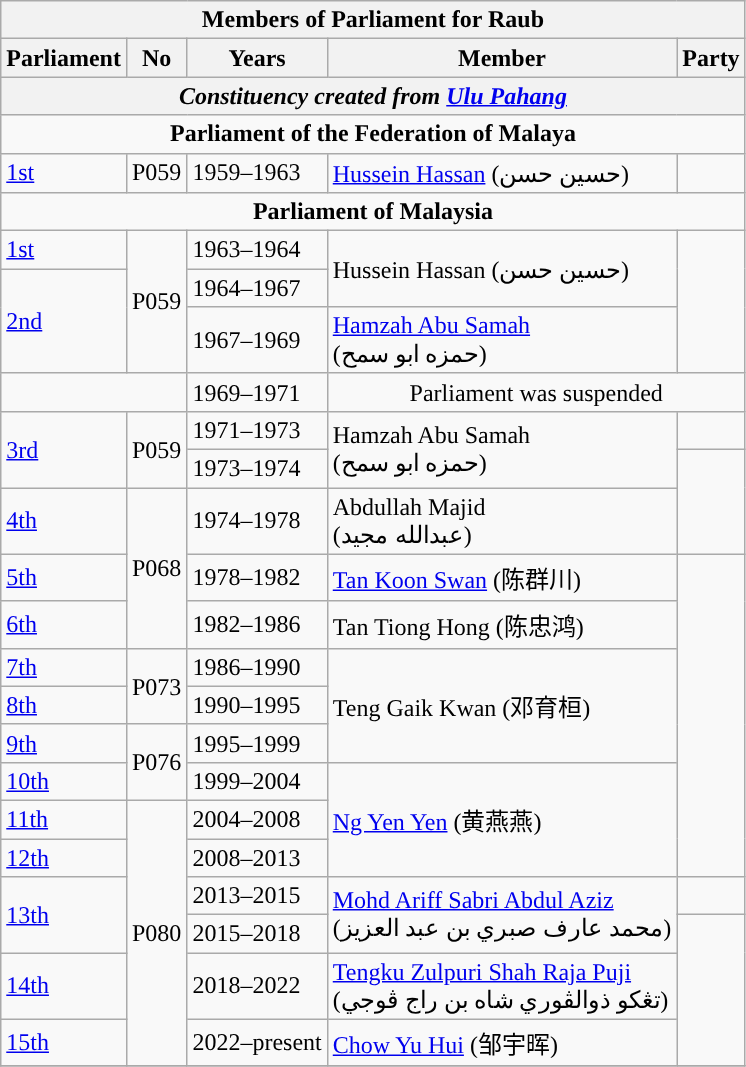<table class=wikitable>
<tr>
<th colspan="5">Members of Parliament for Raub</th>
</tr>
<tr>
<th>Parliament</th>
<th>No</th>
<th>Years</th>
<th>Member</th>
<th>Party</th>
</tr>
<tr>
<th colspan="5" align="center"><em>Constituency created from <a href='#'>Ulu Pahang</a></em></th>
</tr>
<tr>
<td colspan="5" align="center"><strong>Parliament of the Federation of Malaya</strong></td>
</tr>
<tr>
<td><a href='#'>1st</a></td>
<td>P059</td>
<td>1959–1963</td>
<td><a href='#'>Hussein Hassan</a> (حسين حسن)</td>
<td></td>
</tr>
<tr>
<td colspan="5" align="center"><strong>Parliament of Malaysia</strong></td>
</tr>
<tr>
<td><a href='#'>1st</a></td>
<td rowspan="3">P059</td>
<td>1963–1964</td>
<td rowspan=2>Hussein Hassan (حسين حسن)</td>
<td rowspan=3></td>
</tr>
<tr>
<td rowspan=2><a href='#'>2nd</a></td>
<td>1964–1967</td>
</tr>
<tr>
<td>1967–1969</td>
<td><a href='#'>Hamzah Abu Samah</a>  <br>(حمزه ابو سمح)</td>
</tr>
<tr>
<td colspan="2"></td>
<td>1969–1971</td>
<td colspan=2 align=center>Parliament was suspended</td>
</tr>
<tr>
<td rowspan=2><a href='#'>3rd</a></td>
<td rowspan="2">P059</td>
<td>1971–1973</td>
<td rowspan=2>Hamzah Abu Samah <br> (حمزه ابو سمح)</td>
<td></td>
</tr>
<tr>
<td>1973–1974</td>
<td rowspan="2"></td>
</tr>
<tr>
<td><a href='#'>4th</a></td>
<td rowspan="3">P068</td>
<td>1974–1978</td>
<td>Abdullah Majid <br> (عبدالله مجيد)</td>
</tr>
<tr>
<td><a href='#'>5th</a></td>
<td>1978–1982</td>
<td><a href='#'>Tan Koon Swan</a> (陈群川)</td>
<td rowspan="8"></td>
</tr>
<tr>
<td><a href='#'>6th</a></td>
<td>1982–1986</td>
<td>Tan Tiong Hong (陈忠鸿)</td>
</tr>
<tr>
<td><a href='#'>7th</a></td>
<td rowspan="2">P073</td>
<td>1986–1990</td>
<td rowspan=3>Teng Gaik Kwan (邓育桓)</td>
</tr>
<tr>
<td><a href='#'>8th</a></td>
<td>1990–1995</td>
</tr>
<tr>
<td><a href='#'>9th</a></td>
<td rowspan="2">P076</td>
<td>1995–1999</td>
</tr>
<tr>
<td><a href='#'>10th</a></td>
<td>1999–2004</td>
<td rowspan=3><a href='#'>Ng Yen Yen</a> (黄燕燕)</td>
</tr>
<tr>
<td><a href='#'>11th</a></td>
<td rowspan=6>P080</td>
<td>2004–2008</td>
</tr>
<tr>
<td><a href='#'>12th</a></td>
<td>2008–2013</td>
</tr>
<tr>
<td rowspan=2><a href='#'>13th</a></td>
<td>2013–2015</td>
<td rowspan=2><a href='#'>Mohd Ariff Sabri Abdul Aziz</a> <br> (محمد عارف صبري بن عبد العزيز)</td>
<td></td>
</tr>
<tr>
<td>2015–2018</td>
<td rowspan=3></td>
</tr>
<tr>
<td><a href='#'>14th</a></td>
<td>2018–2022</td>
<td><a href='#'>Tengku Zulpuri Shah Raja Puji</a> <br> (تڠكو ذوالڤوري شاه بن راج ڤوجي)</td>
</tr>
<tr>
<td><a href='#'>15th</a></td>
<td>2022–present</td>
<td><a href='#'>Chow Yu Hui</a> (邹宇晖)</td>
</tr>
<tr>
</tr>
</table>
